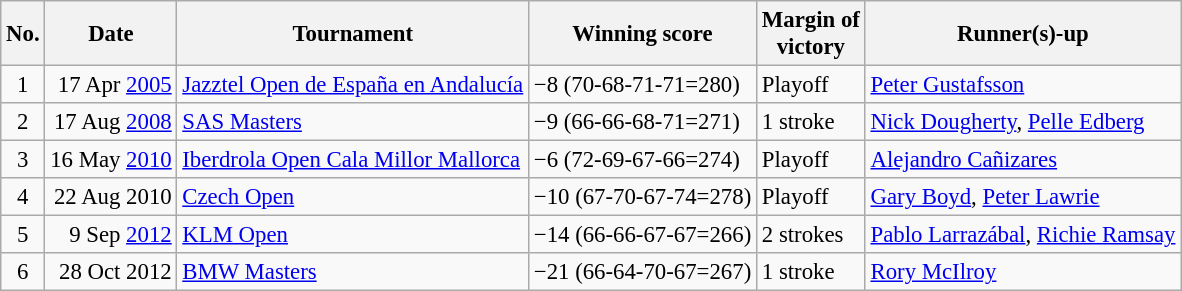<table class="wikitable" style="font-size:95%;">
<tr>
<th>No.</th>
<th>Date</th>
<th>Tournament</th>
<th>Winning score</th>
<th>Margin of<br>victory</th>
<th>Runner(s)-up</th>
</tr>
<tr>
<td align=center>1</td>
<td align=right>17 Apr <a href='#'>2005</a></td>
<td><a href='#'>Jazztel Open de España en Andalucía</a></td>
<td>−8 (70-68-71-71=280)</td>
<td>Playoff</td>
<td> <a href='#'>Peter Gustafsson</a></td>
</tr>
<tr>
<td align=center>2</td>
<td align=right>17 Aug <a href='#'>2008</a></td>
<td><a href='#'>SAS Masters</a></td>
<td>−9 (66-66-68-71=271)</td>
<td>1 stroke</td>
<td> <a href='#'>Nick Dougherty</a>,  <a href='#'>Pelle Edberg</a></td>
</tr>
<tr>
<td align=center>3</td>
<td align=right>16 May <a href='#'>2010</a></td>
<td><a href='#'>Iberdrola Open Cala Millor Mallorca</a></td>
<td>−6 (72-69-67-66=274)</td>
<td>Playoff</td>
<td> <a href='#'>Alejandro Cañizares</a></td>
</tr>
<tr>
<td align=center>4</td>
<td align=right>22 Aug 2010</td>
<td><a href='#'>Czech Open</a></td>
<td>−10 (67-70-67-74=278)</td>
<td>Playoff</td>
<td> <a href='#'>Gary Boyd</a>,  <a href='#'>Peter Lawrie</a></td>
</tr>
<tr>
<td align=center>5</td>
<td align=right>9 Sep <a href='#'>2012</a></td>
<td><a href='#'>KLM Open</a></td>
<td>−14 (66-66-67-67=266)</td>
<td>2 strokes</td>
<td> <a href='#'>Pablo Larrazábal</a>,  <a href='#'>Richie Ramsay</a></td>
</tr>
<tr>
<td align=center>6</td>
<td align=right>28 Oct 2012</td>
<td><a href='#'>BMW Masters</a></td>
<td>−21 (66-64-70-67=267)</td>
<td>1 stroke</td>
<td> <a href='#'>Rory McIlroy</a></td>
</tr>
</table>
